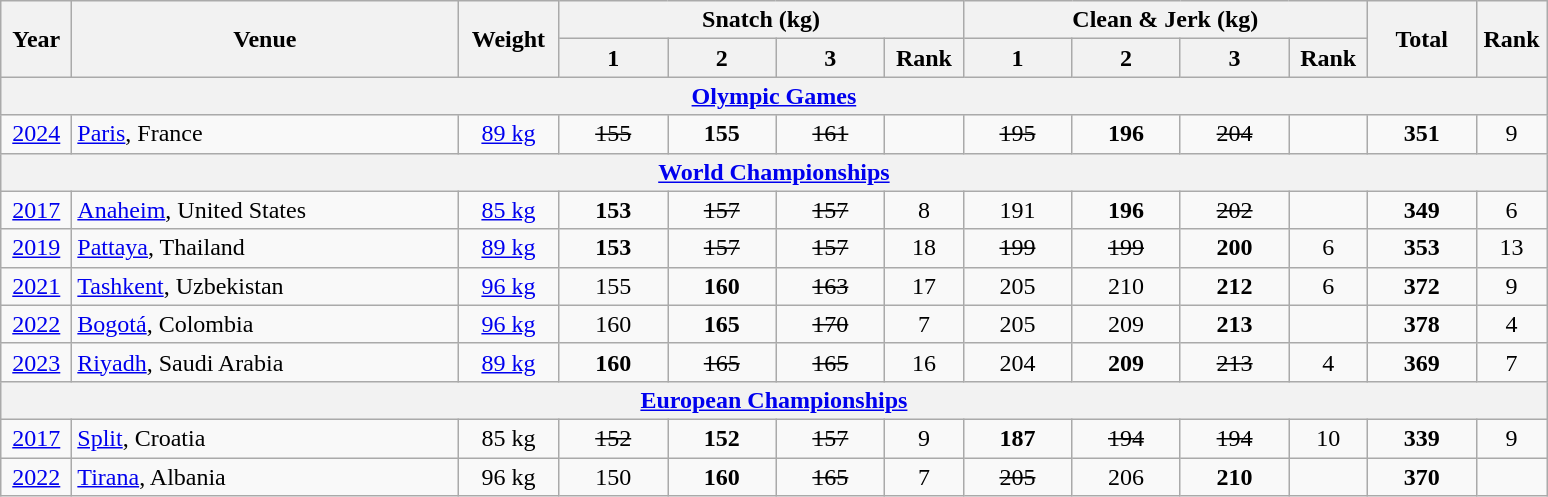<table class="wikitable" style="text-align:center;">
<tr>
<th rowspan=2 width=40>Year</th>
<th rowspan=2 width=250>Venue</th>
<th rowspan=2 width=60>Weight</th>
<th colspan=4>Snatch (kg)</th>
<th colspan=4>Clean & Jerk (kg)</th>
<th rowspan=2 width=65>Total</th>
<th rowspan=2 width=40>Rank</th>
</tr>
<tr>
<th width=65>1</th>
<th width=65>2</th>
<th width=65>3</th>
<th width=45>Rank</th>
<th width=65>1</th>
<th width=65>2</th>
<th width=65>3</th>
<th width=45>Rank</th>
</tr>
<tr>
<th colspan=13><a href='#'>Olympic Games</a></th>
</tr>
<tr>
<td><a href='#'>2024</a></td>
<td align=left><a href='#'>Paris</a>, France</td>
<td><a href='#'>89 kg</a></td>
<td><s>155</s></td>
<td><strong>155</strong></td>
<td><s>161</s></td>
<td></td>
<td><s>195</s></td>
<td><strong>196</strong></td>
<td><s>204</s></td>
<td></td>
<td><strong>351</strong></td>
<td>9</td>
</tr>
<tr>
<th colspan=13><a href='#'>World Championships</a></th>
</tr>
<tr>
<td><a href='#'>2017</a></td>
<td align=left><a href='#'>Anaheim</a>, United States</td>
<td><a href='#'>85 kg</a></td>
<td><strong>153</strong></td>
<td><s>157</s></td>
<td><s>157</s></td>
<td>8</td>
<td>191</td>
<td><strong>196</strong></td>
<td><s>202</s></td>
<td></td>
<td><strong>349</strong></td>
<td>6</td>
</tr>
<tr>
<td><a href='#'>2019</a></td>
<td align=left><a href='#'>Pattaya</a>, Thailand</td>
<td><a href='#'>89 kg</a></td>
<td><strong>153</strong></td>
<td><s>157</s></td>
<td><s>157</s></td>
<td>18</td>
<td><s>199</s></td>
<td><s>199</s></td>
<td><strong>200</strong></td>
<td>6</td>
<td><strong>353</strong></td>
<td>13</td>
</tr>
<tr>
<td><a href='#'>2021</a></td>
<td align=left><a href='#'>Tashkent</a>, Uzbekistan</td>
<td><a href='#'>96 kg</a></td>
<td>155</td>
<td><strong>160</strong></td>
<td><s>163</s></td>
<td>17</td>
<td>205</td>
<td>210</td>
<td><strong>212</strong></td>
<td>6</td>
<td><strong>372</strong></td>
<td>9</td>
</tr>
<tr>
<td><a href='#'>2022</a></td>
<td align=left><a href='#'>Bogotá</a>, Colombia</td>
<td><a href='#'>96 kg</a></td>
<td>160</td>
<td><strong>165</strong></td>
<td><s>170</s></td>
<td>7</td>
<td>205</td>
<td>209</td>
<td><strong>213</strong></td>
<td></td>
<td><strong>378</strong></td>
<td>4</td>
</tr>
<tr>
<td><a href='#'>2023</a></td>
<td align=left><a href='#'>Riyadh</a>, Saudi Arabia</td>
<td><a href='#'>89 kg</a></td>
<td><strong>160</strong></td>
<td><s>165</s></td>
<td><s>165</s></td>
<td>16</td>
<td>204</td>
<td><strong>209</strong></td>
<td><s>213</s></td>
<td>4</td>
<td><strong>369</strong></td>
<td>7</td>
</tr>
<tr>
<th colspan=13><a href='#'>European Championships</a></th>
</tr>
<tr>
<td><a href='#'>2017</a></td>
<td align=left><a href='#'>Split</a>, Croatia</td>
<td>85 kg</td>
<td><s>152</s></td>
<td><strong>152</strong></td>
<td><s>157</s></td>
<td>9</td>
<td><strong>187</strong></td>
<td><s>194</s></td>
<td><s>194</s></td>
<td>10</td>
<td><strong>339</strong></td>
<td>9</td>
</tr>
<tr>
<td><a href='#'>2022</a></td>
<td align=left><a href='#'>Tirana</a>, Albania</td>
<td>96 kg</td>
<td>150</td>
<td><strong>160</strong></td>
<td><s>165</s></td>
<td>7</td>
<td><s>205</s></td>
<td>206</td>
<td><strong>210</strong></td>
<td></td>
<td><strong>370</strong></td>
<td></td>
</tr>
</table>
